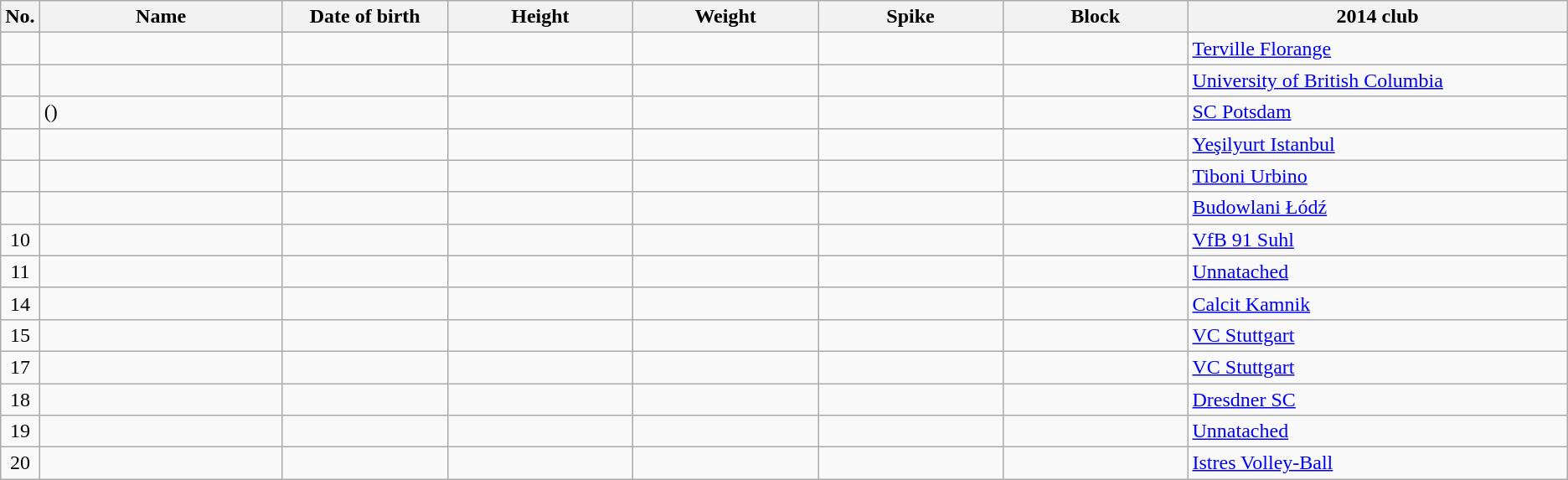<table class="wikitable sortable" style="font-size:100%; text-align:center;">
<tr>
<th>No.</th>
<th style="width:12em">Name</th>
<th style="width:8em">Date of birth</th>
<th style="width:9em">Height</th>
<th style="width:9em">Weight</th>
<th style="width:9em">Spike</th>
<th style="width:9em">Block</th>
<th style="width:19em">2014 club</th>
</tr>
<tr>
<td></td>
<td align=left></td>
<td align=right></td>
<td></td>
<td></td>
<td></td>
<td></td>
<td align=left> <a href='#'>Terville Florange</a></td>
</tr>
<tr>
<td></td>
<td align=left></td>
<td align=right></td>
<td></td>
<td></td>
<td></td>
<td></td>
<td align=left> <a href='#'>University of British Columbia</a></td>
</tr>
<tr>
<td></td>
<td align=left> ()</td>
<td align=right></td>
<td></td>
<td></td>
<td></td>
<td></td>
<td align=left> <a href='#'>SC Potsdam</a></td>
</tr>
<tr>
<td></td>
<td align=left></td>
<td align=right></td>
<td></td>
<td></td>
<td></td>
<td></td>
<td align=left> <a href='#'>Yeşilyurt Istanbul</a></td>
</tr>
<tr>
<td></td>
<td align=left></td>
<td align=right></td>
<td></td>
<td></td>
<td></td>
<td></td>
<td align=left> <a href='#'>Tiboni Urbino</a></td>
</tr>
<tr>
<td></td>
<td align=left></td>
<td align=right></td>
<td></td>
<td></td>
<td></td>
<td></td>
<td align=left> <a href='#'>Budowlani Łódź</a></td>
</tr>
<tr>
<td>10</td>
<td align=left></td>
<td align=right></td>
<td></td>
<td></td>
<td></td>
<td></td>
<td align=left> <a href='#'>VfB 91 Suhl</a></td>
</tr>
<tr>
<td>11</td>
<td align=left></td>
<td align=right></td>
<td></td>
<td></td>
<td></td>
<td></td>
<td align=left><a href='#'>Unnatached</a></td>
</tr>
<tr>
<td>14</td>
<td align=left></td>
<td align=right></td>
<td></td>
<td></td>
<td></td>
<td></td>
<td align=left> <a href='#'>Calcit Kamnik</a></td>
</tr>
<tr>
<td>15</td>
<td align=left></td>
<td align=right></td>
<td></td>
<td></td>
<td></td>
<td></td>
<td align=left> <a href='#'>VC Stuttgart</a></td>
</tr>
<tr>
<td>17</td>
<td align=left></td>
<td align=right></td>
<td></td>
<td></td>
<td></td>
<td></td>
<td align=left> <a href='#'>VC Stuttgart</a></td>
</tr>
<tr>
<td>18</td>
<td align=left></td>
<td align=right></td>
<td></td>
<td></td>
<td></td>
<td></td>
<td align=left> <a href='#'>Dresdner SC</a></td>
</tr>
<tr>
<td>19</td>
<td align=left></td>
<td align=right></td>
<td></td>
<td></td>
<td></td>
<td></td>
<td align=left><a href='#'>Unnatached</a></td>
</tr>
<tr>
<td>20</td>
<td align=left></td>
<td align=right></td>
<td></td>
<td></td>
<td></td>
<td></td>
<td align=left> <a href='#'>Istres Volley-Ball</a></td>
</tr>
</table>
